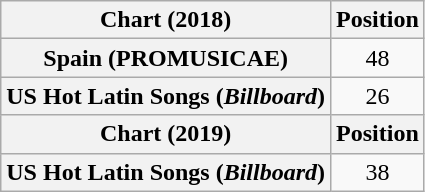<table class="wikitable plainrowheaders" style="text-align:center">
<tr>
<th scope="col">Chart (2018)</th>
<th scope="col">Position</th>
</tr>
<tr>
<th scope="row">Spain (PROMUSICAE)</th>
<td>48</td>
</tr>
<tr>
<th scope="row">US Hot Latin Songs (<em>Billboard</em>)</th>
<td>26</td>
</tr>
<tr>
<th scope="col">Chart (2019)</th>
<th scope="col">Position</th>
</tr>
<tr>
<th scope="row">US Hot Latin Songs (<em>Billboard</em>)</th>
<td>38</td>
</tr>
</table>
